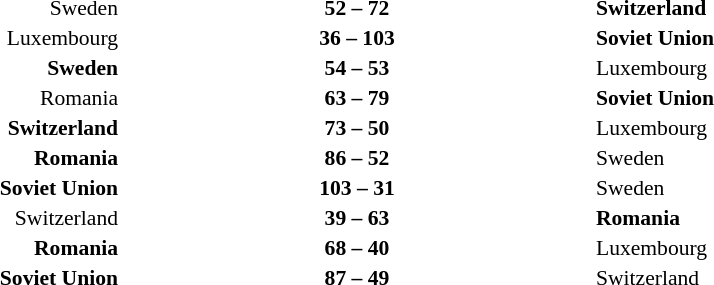<table width=75% cellspacing=1>
<tr>
<th width=25%></th>
<th width=25%></th>
<th width=25%></th>
</tr>
<tr style=font-size:90%>
<td align=right>Sweden</td>
<td align=center><strong>52 – 72</strong></td>
<td><strong>Switzerland</strong></td>
</tr>
<tr style=font-size:90%>
<td align=right>Luxembourg</td>
<td align=center><strong>36 – 103</strong></td>
<td><strong>Soviet Union</strong></td>
</tr>
<tr style=font-size:90%>
<td align=right><strong>Sweden</strong></td>
<td align=center><strong>54 – 53</strong></td>
<td>Luxembourg</td>
</tr>
<tr style=font-size:90%>
<td align=right>Romania</td>
<td align=center><strong>63 – 79</strong></td>
<td><strong>Soviet Union</strong></td>
</tr>
<tr style=font-size:90%>
<td align=right><strong>Switzerland</strong></td>
<td align=center><strong>73 – 50</strong></td>
<td>Luxembourg</td>
</tr>
<tr style=font-size:90%>
<td align=right><strong>Romania</strong></td>
<td align=center><strong>86 – 52</strong></td>
<td>Sweden</td>
</tr>
<tr style=font-size:90%>
<td align=right><strong>Soviet Union</strong></td>
<td align=center><strong>103 – 31</strong></td>
<td>Sweden</td>
</tr>
<tr style=font-size:90%>
<td align=right>Switzerland</td>
<td align=center><strong>39 – 63</strong></td>
<td><strong>Romania</strong></td>
</tr>
<tr style=font-size:90%>
<td align=right><strong>Romania</strong></td>
<td align=center><strong>68 – 40</strong></td>
<td>Luxembourg</td>
</tr>
<tr style=font-size:90%>
<td align=right><strong>Soviet Union</strong></td>
<td align=center><strong>87 – 49</strong></td>
<td>Switzerland</td>
</tr>
</table>
